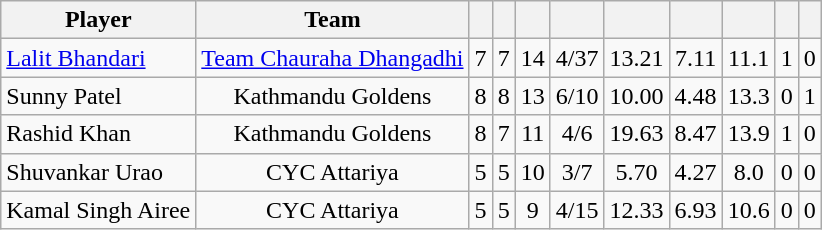<table class="wikitable" style="text-align: center">
<tr>
<th>Player</th>
<th>Team</th>
<th></th>
<th></th>
<th></th>
<th></th>
<th></th>
<th></th>
<th></th>
<th></th>
<th></th>
</tr>
<tr>
<td style="text-align:left;"><a href='#'>Lalit Bhandari</a></td>
<td><a href='#'>Team Chauraha Dhangadhi</a></td>
<td>7</td>
<td>7</td>
<td>14</td>
<td>4/37</td>
<td>13.21</td>
<td>7.11</td>
<td>11.1</td>
<td>1</td>
<td>0</td>
</tr>
<tr>
<td style="text-align:left;">Sunny Patel</td>
<td>Kathmandu Goldens</td>
<td>8</td>
<td>8</td>
<td>13</td>
<td>6/10</td>
<td>10.00</td>
<td>4.48</td>
<td>13.3</td>
<td>0</td>
<td>1</td>
</tr>
<tr>
<td style="text-align:left;">Rashid Khan</td>
<td>Kathmandu Goldens</td>
<td>8</td>
<td>7</td>
<td>11</td>
<td>4/6</td>
<td>19.63</td>
<td>8.47</td>
<td>13.9</td>
<td>1</td>
<td>0</td>
</tr>
<tr>
<td style="text-align:left;">Shuvankar Urao</td>
<td>CYC Attariya</td>
<td>5</td>
<td>5</td>
<td>10</td>
<td>3/7</td>
<td>5.70</td>
<td>4.27</td>
<td>8.0</td>
<td>0</td>
<td>0</td>
</tr>
<tr>
<td style="text-align:left;">Kamal Singh Airee</td>
<td>CYC Attariya</td>
<td>5</td>
<td>5</td>
<td>9</td>
<td>4/15</td>
<td>12.33</td>
<td>6.93</td>
<td>10.6</td>
<td>0</td>
<td>0</td>
</tr>
</table>
